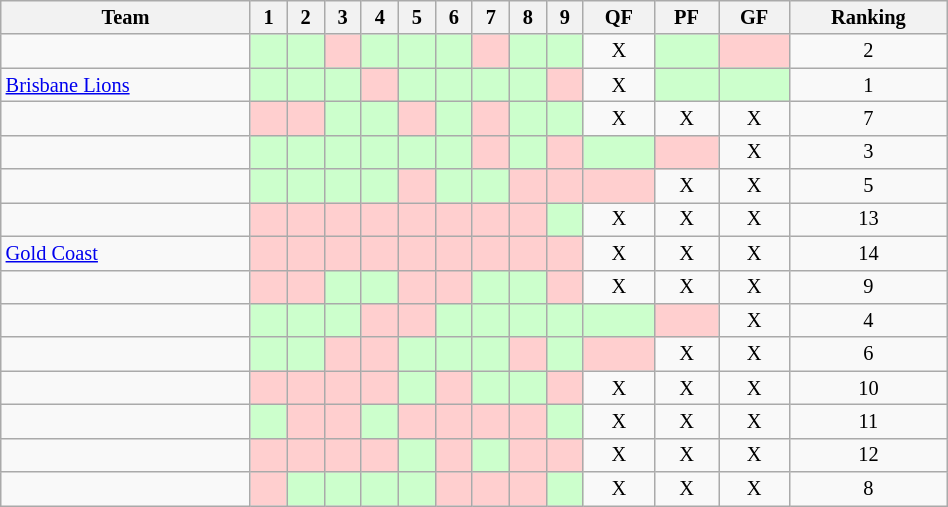<table class="wikitable sortable" style="font-size:85%; text-align:center; width:50%">
<tr valign="top">
<th valign="middle">Team</th>
<th>1</th>
<th>2</th>
<th>3</th>
<th>4</th>
<th>5</th>
<th>6</th>
<th>7</th>
<th>8</th>
<th>9</th>
<th>QF</th>
<th>PF</th>
<th>GF</th>
<th valign="middle">Ranking</th>
</tr>
<tr>
<td align="left"></td>
<td style="background:#CCFFCC;"></td>
<td style="background:#CCFFCC;"></td>
<td style="background:#FFCFCF;"></td>
<td style="background:#CCFFCC;"></td>
<td style="background:#CCFFCC;"></td>
<td style="background:#CCFFCC;"></td>
<td style="background:#FFCFCF;"></td>
<td style="background:#CCFFCC;"></td>
<td style="background:#CCFFCC;"></td>
<td>X</td>
<td style="background:#CCFFCC;"></td>
<td style="background:#FFCFCF;"></td>
<td>2</td>
</tr>
<tr>
<td align="left"><a href='#'>Brisbane Lions</a></td>
<td style="background:#CCFFCC;"></td>
<td style="background:#CCFFCC;"></td>
<td style="background:#CCFFCC;"></td>
<td style="background:#FFCFCF;"></td>
<td style="background:#CCFFCC;"></td>
<td style="background:#CCFFCC;"></td>
<td style="background:#CCFFCC;"></td>
<td style="background:#CCFFCC;"></td>
<td style="background:#FFCFCF;"></td>
<td>X</td>
<td style="background:#CCFFCC;"></td>
<td style="background:#CCFFCC;"></td>
<td>1</td>
</tr>
<tr>
<td align="left"></td>
<td style="background:#FFCFCF;"></td>
<td style="background:#FFCFCF;"></td>
<td style="background:#CCFFCC;"></td>
<td style="background:#CCFFCC;"></td>
<td style="background:#FFCFCF;"></td>
<td style="background:#CCFFCC;"></td>
<td style="background:#FFCFCF;"></td>
<td style="background:#CCFFCC;"></td>
<td style="background:#CCFFCC;"></td>
<td>X</td>
<td>X</td>
<td>X</td>
<td>7</td>
</tr>
<tr>
<td align="left"></td>
<td style="background:#CCFFCC;"></td>
<td style="background:#CCFFCC;"></td>
<td style="background:#CCFFCC;"></td>
<td style="background:#CCFFCC;"></td>
<td style="background:#CCFFCC;"></td>
<td style="background:#CCFFCC;"></td>
<td style="background:#FFCFCF;"></td>
<td style="background:#CCFFCC;"></td>
<td style="background:#FFCFCF;"></td>
<td style="background:#CCFFCC;"></td>
<td style="background:#FFCFCF;"></td>
<td>X</td>
<td>3</td>
</tr>
<tr>
<td align="left"></td>
<td style="background:#CCFFCC;"></td>
<td style="background:#CCFFCC;"></td>
<td style="background:#CCFFCC;"></td>
<td style="background:#CCFFCC;"></td>
<td style="background:#FFCFCF;"></td>
<td style="background:#CCFFCC;"></td>
<td style="background:#CCFFCC;"></td>
<td style="background:#FFCFCF;"></td>
<td style="background:#FFCFCF;"></td>
<td style="background:#FFCFCF;"></td>
<td>X</td>
<td>X</td>
<td>5</td>
</tr>
<tr>
<td align="left"></td>
<td style="background:#FFCFCF;"></td>
<td style="background:#FFCFCF;"></td>
<td style="background:#FFCFCF;"></td>
<td style="background:#FFCFCF;"></td>
<td style="background:#FFCFCF;"></td>
<td style="background:#FFCFCF;"></td>
<td style="background:#FFCFCF;"></td>
<td style="background:#FFCFCF;"></td>
<td style="background:#CCFFCC;"></td>
<td>X</td>
<td>X</td>
<td>X</td>
<td>13</td>
</tr>
<tr>
<td align="left"><a href='#'>Gold Coast</a></td>
<td style="background:#FFCFCF;"></td>
<td style="background:#FFCFCF;"></td>
<td style="background:#FFCFCF;"></td>
<td style="background:#FFCFCF;"></td>
<td style="background:#FFCFCF;"></td>
<td style="background:#FFCFCF;"></td>
<td style="background:#FFCFCF;"></td>
<td style="background:#FFCFCF;"></td>
<td style="background:#FFCFCF;"></td>
<td>X</td>
<td>X</td>
<td>X</td>
<td>14</td>
</tr>
<tr>
<td align="left"></td>
<td style="background:#FFCFCF;"></td>
<td style="background:#FFCFCF;"></td>
<td style="background:#CCFFCC;"></td>
<td style="background:#CCFFCC;"></td>
<td style="background:#FFCFCF;"></td>
<td style="background:#FFCFCF;"></td>
<td style="background:#CCFFCC;"></td>
<td style="background:#CCFFCC;"></td>
<td style="background:#FFCFCF;"></td>
<td>X</td>
<td>X</td>
<td>X</td>
<td>9</td>
</tr>
<tr>
<td align="left"></td>
<td style="background:#CCFFCC;"></td>
<td style="background:#CCFFCC;"></td>
<td style="background:#CCFFCC;"></td>
<td style="background:#FFCFCF;"></td>
<td style="background:#FFCFCF;"></td>
<td style="background:#CCFFCC;"></td>
<td style="background:#CCFFCC;"></td>
<td style="background:#CCFFCC;"></td>
<td style="background:#CCFFCC;"></td>
<td style="background:#CCFFCC;"></td>
<td style="background:#FFCFCF;"></td>
<td>X</td>
<td>4</td>
</tr>
<tr>
<td align="left"></td>
<td style="background:#CCFFCC;"></td>
<td style="background:#CCFFCC;"></td>
<td style="background:#FFCFCF;"></td>
<td style="background:#FFCFCF;"></td>
<td style="background:#CCFFCC;"></td>
<td style="background:#CCFFCC;"></td>
<td style="background:#CCFFCC;"></td>
<td style="background:#FFCFCF;"></td>
<td style="background:#CCFFCC;"></td>
<td style="background:#FFCFCF;"></td>
<td>X</td>
<td>X</td>
<td>6</td>
</tr>
<tr>
<td align="left"></td>
<td style="background:#FFCFCF;"></td>
<td style="background:#FFCFCF;"></td>
<td style="background:#FFCFCF;"></td>
<td style="background:#FFCFCF;"></td>
<td style="background:#CCFFCC;"></td>
<td style="background:#FFCFCF;"></td>
<td style="background:#CCFFCC;"></td>
<td style="background:#CCFFCC;"></td>
<td style="background:#FFCFCF;"></td>
<td>X</td>
<td>X</td>
<td>X</td>
<td>10</td>
</tr>
<tr>
<td align="left"></td>
<td style="background:#CCFFCC;"></td>
<td style="background:#FFCFCF;"></td>
<td style="background:#FFCFCF;"></td>
<td style="background:#CCFFCC;"></td>
<td style="background:#FFCFCF;"></td>
<td style="background:#FFCFCF;"></td>
<td style="background:#FFCFCF;"></td>
<td style="background:#FFCFCF;"></td>
<td style="background:#CCFFCC;"></td>
<td>X</td>
<td>X</td>
<td>X</td>
<td>11</td>
</tr>
<tr>
<td align="left"></td>
<td style="background:#FFCFCF;"></td>
<td style="background:#FFCFCF;"></td>
<td style="background:#FFCFCF;"></td>
<td style="background:#FFCFCF;"></td>
<td style="background:#CCFFCC;"></td>
<td style="background:#FFCFCF;"></td>
<td style="background:#CCFFCC;"></td>
<td style="background:#FFCFCF;"></td>
<td style="background:#FFCFCF;"></td>
<td>X</td>
<td>X</td>
<td>X</td>
<td>12</td>
</tr>
<tr>
<td align="left"></td>
<td style="background:#FFCFCF;"></td>
<td style="background:#CCFFCC;"></td>
<td style="background:#CCFFCC;"></td>
<td style="background:#CCFFCC;"></td>
<td style="background:#CCFFCC;"></td>
<td style="background:#FFCFCF;"></td>
<td style="background:#FFCFCF;"></td>
<td style="background:#FFCFCF;"></td>
<td style="background:#CCFFCC;"></td>
<td>X</td>
<td>X</td>
<td>X</td>
<td>8</td>
</tr>
</table>
